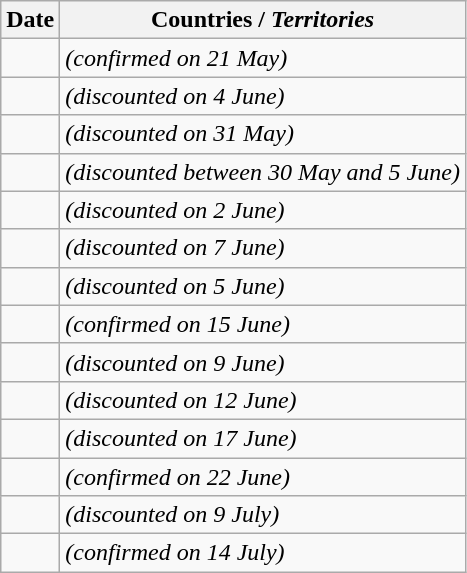<table class="wikitable mw-datatable">
<tr>
<th scope="col">Date</th>
<th scope="col">Countries / <em>Territories</em></th>
</tr>
<tr>
<td></td>
<td> <em>(confirmed on 21 May)</em></td>
</tr>
<tr>
<td></td>
<td> <em>(discounted on 4 June)</em></td>
</tr>
<tr>
<td></td>
<td> <em>(discounted on 31 May)</em></td>
</tr>
<tr>
<td></td>
<td> <em>(discounted between 30 May and 5 June)</em></td>
</tr>
<tr>
<td></td>
<td> <em>(discounted on 2 June)</em></td>
</tr>
<tr>
<td></td>
<td> <em>(discounted on 7 June)</em></td>
</tr>
<tr>
<td></td>
<td> <em>(discounted on 5 June)</em></td>
</tr>
<tr>
<td></td>
<td> <em>(confirmed on 15 June)</em></td>
</tr>
<tr>
<td></td>
<td> <em>(discounted on 9 June)</em></td>
</tr>
<tr>
<td></td>
<td> <em>(discounted on 12 June)</em></td>
</tr>
<tr>
<td></td>
<td> <em>(discounted on 17 June)</em></td>
</tr>
<tr>
<td></td>
<td> <em>(confirmed on 22 June)</em></td>
</tr>
<tr>
<td></td>
<td> <em>(discounted on 9 July)</em></td>
</tr>
<tr>
<td></td>
<td> <em>(confirmed on 14 July)</em></td>
</tr>
</table>
